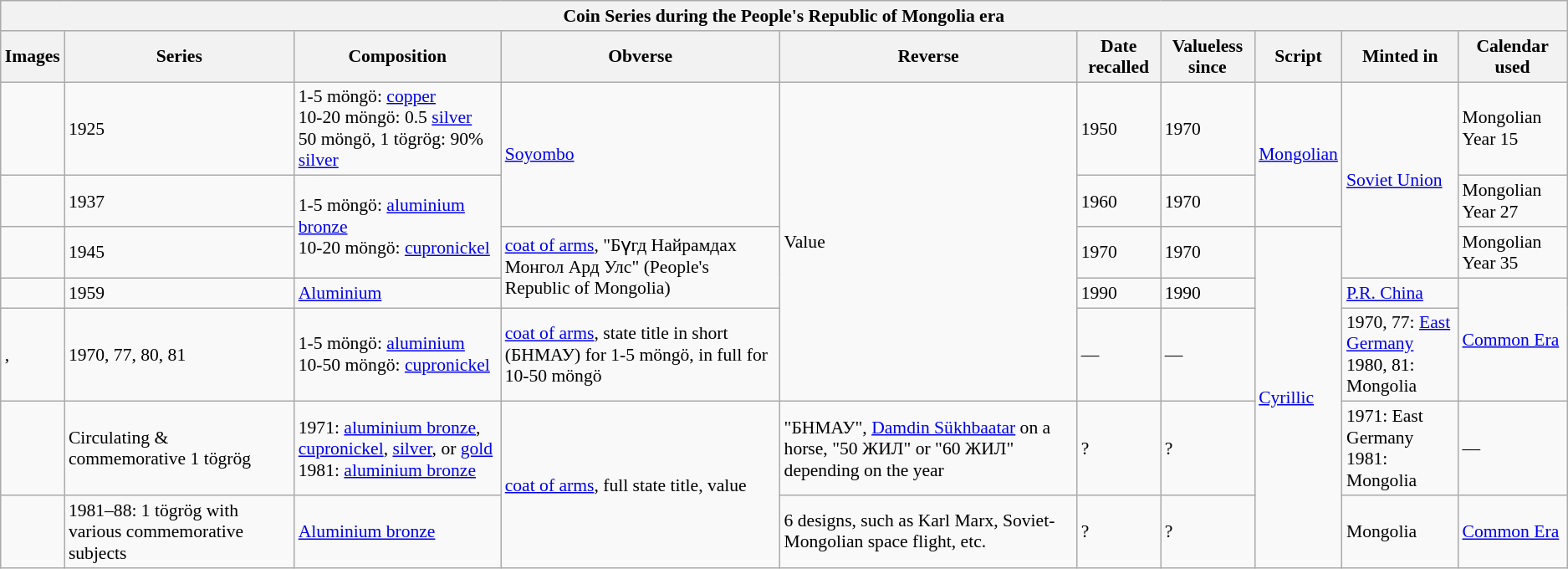<table class="wikitable" style="font-size: 90%">
<tr>
<th colspan="10">Coin Series during the People's Republic of Mongolia era </th>
</tr>
<tr>
<th>Images</th>
<th>Series</th>
<th>Composition</th>
<th>Obverse</th>
<th>Reverse</th>
<th>Date recalled</th>
<th>Valueless since</th>
<th>Script</th>
<th>Minted in</th>
<th>Calendar used</th>
</tr>
<tr>
<td></td>
<td>1925</td>
<td>1-5 möngö: <a href='#'>copper</a><br>10-20 möngö: 0.5 <a href='#'>silver</a><br>50 möngö, 1 tögrög: 90% <a href='#'>silver</a></td>
<td rowspan="2"><a href='#'>Soyombo</a></td>
<td rowspan="5">Value</td>
<td>1950</td>
<td>1970</td>
<td rowspan="2"><a href='#'>Mongolian</a></td>
<td rowspan="3"><a href='#'>Soviet Union</a></td>
<td>Mongolian Year 15</td>
</tr>
<tr>
<td></td>
<td>1937</td>
<td rowspan="2">1-5 möngö: <a href='#'>aluminium bronze</a><br>10-20 möngö: <a href='#'>cupronickel</a></td>
<td>1960</td>
<td>1970</td>
<td>Mongolian Year 27</td>
</tr>
<tr>
<td></td>
<td>1945</td>
<td rowspan="2"><a href='#'>coat of arms</a>, "Бүгд Найрамдах Монгол Ард Улс" (People's Republic of Mongolia)</td>
<td>1970</td>
<td>1970</td>
<td rowspan="5"><a href='#'>Cyrillic</a></td>
<td>Mongolian Year 35</td>
</tr>
<tr>
<td></td>
<td>1959</td>
<td><a href='#'>Aluminium</a></td>
<td>1990</td>
<td>1990</td>
<td><a href='#'>P.R. China</a></td>
<td rowspan="2"><a href='#'>Common Era</a></td>
</tr>
<tr>
<td>, </td>
<td>1970, 77, 80, 81</td>
<td>1-5 möngö: <a href='#'>aluminium</a><br>10-50 möngö: <a href='#'>cupronickel</a></td>
<td><a href='#'>coat of arms</a>, state title in short (БНМАУ) for 1-5 möngö, in full for 10-50 möngö</td>
<td>—</td>
<td>—</td>
<td>1970, 77: <a href='#'>East Germany</a><br>1980, 81: Mongolia</td>
</tr>
<tr>
<td></td>
<td>Circulating & commemorative 1 tögrög</td>
<td>1971: <a href='#'>aluminium bronze</a>, <a href='#'>cupronickel</a>, <a href='#'>silver</a>, or <a href='#'>gold</a><br>1981: <a href='#'>aluminium bronze</a></td>
<td rowspan="2"><a href='#'>coat of arms</a>, full state title, value</td>
<td>"БНМАУ", <a href='#'>Damdin Sükhbaatar</a> on a horse, "50 ЖИЛ" or "60 ЖИЛ" depending on the year</td>
<td>?</td>
<td>?</td>
<td>1971: East Germany<br>1981: Mongolia</td>
<td>—</td>
</tr>
<tr>
<td></td>
<td>1981–88: 1 tögrög with various commemorative subjects</td>
<td><a href='#'>Aluminium bronze</a></td>
<td>6 designs, such as Karl Marx, Soviet-Mongolian space flight, etc.</td>
<td>?</td>
<td>?</td>
<td>Mongolia</td>
<td><a href='#'>Common Era</a></td>
</tr>
</table>
